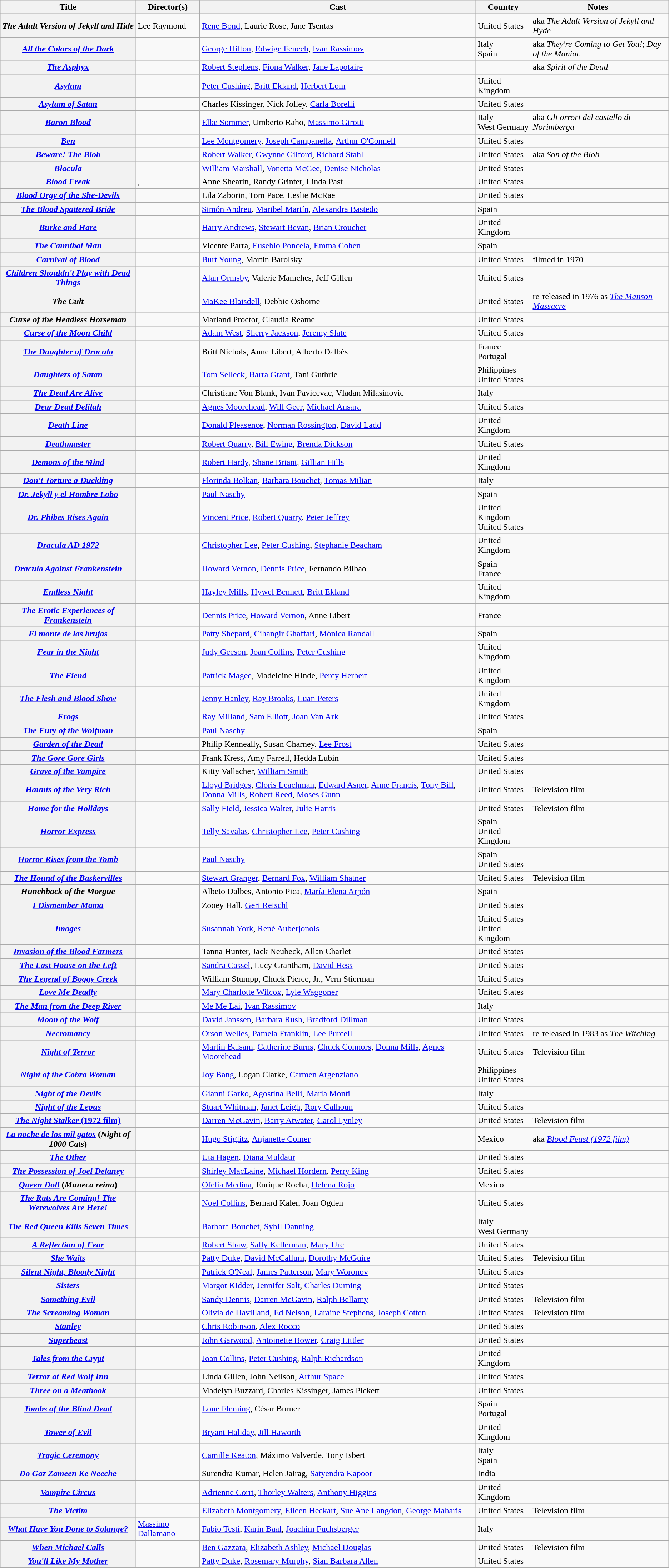<table class="wikitable sortable">
<tr>
<th scope="col">Title</th>
<th scope="col">Director(s)</th>
<th scope="col" class="unsortable">Cast</th>
<th scope="col">Country</th>
<th scope="col" class="unsortable">Notes</th>
<th scope="col" class="unsortable"></th>
</tr>
<tr>
<th><em>The Adult Version of Jekyll and Hide</em></th>
<td>Lee Raymond</td>
<td><a href='#'>Rene Bond</a>, Laurie Rose, Jane Tsentas</td>
<td>United States</td>
<td>aka <em>The Adult Version of Jekyll and Hyde</em></td>
<td style="text-align:center;"></td>
</tr>
<tr>
<th><em><a href='#'>All the Colors of the Dark</a></em></th>
<td></td>
<td><a href='#'>George Hilton</a>, <a href='#'>Edwige Fenech</a>, <a href='#'>Ivan Rassimov</a></td>
<td>Italy<br>Spain</td>
<td>aka <em>They're Coming to Get You!</em>; <em>Day of the Maniac</em></td>
<td style="text-align:center;"></td>
</tr>
<tr>
<th><em><a href='#'>The Asphyx</a></em></th>
<td></td>
<td><a href='#'>Robert Stephens</a>, <a href='#'>Fiona Walker</a>, <a href='#'>Jane Lapotaire</a></td>
<td></td>
<td>aka <em>Spirit of the Dead</em></td>
<td style="text-align:center;"></td>
</tr>
<tr>
<th><em><a href='#'>Asylum</a></em></th>
<td></td>
<td><a href='#'>Peter Cushing</a>, <a href='#'>Britt Ekland</a>, <a href='#'>Herbert Lom</a></td>
<td>United Kingdom</td>
<td></td>
<td style="text-align:center;"></td>
</tr>
<tr>
<th><em><a href='#'>Asylum of Satan</a></em></th>
<td></td>
<td>Charles Kissinger, Nick Jolley, <a href='#'>Carla Borelli</a></td>
<td>United States</td>
<td></td>
<td style="text-align:center;"></td>
</tr>
<tr>
<th><em><a href='#'>Baron Blood</a></em></th>
<td></td>
<td><a href='#'>Elke Sommer</a>, Umberto Raho, <a href='#'>Massimo Girotti</a></td>
<td>Italy<br>West Germany</td>
<td>aka <em>Gli orrori del castello di Norimberga</em></td>
<td style="text-align:center;"></td>
</tr>
<tr>
<th><em><a href='#'>Ben</a></em></th>
<td></td>
<td><a href='#'>Lee Montgomery</a>, <a href='#'>Joseph Campanella</a>, <a href='#'>Arthur O'Connell</a></td>
<td>United States</td>
<td></td>
<td style="text-align:center;"></td>
</tr>
<tr>
<th><em><a href='#'>Beware! The Blob</a></em></th>
<td></td>
<td><a href='#'>Robert Walker</a>, <a href='#'>Gwynne Gilford</a>, <a href='#'>Richard Stahl</a></td>
<td>United States</td>
<td>aka <em>Son of the Blob</em></td>
<td style="text-align:center;"></td>
</tr>
<tr>
<th><em><a href='#'>Blacula</a></em></th>
<td></td>
<td><a href='#'>William Marshall</a>, <a href='#'>Vonetta McGee</a>, <a href='#'>Denise Nicholas</a></td>
<td>United States</td>
<td></td>
<td style="text-align:center;"></td>
</tr>
<tr>
<th><em><a href='#'>Blood Freak</a></em></th>
<td>, </td>
<td>Anne Shearin, Randy Grinter, Linda Past</td>
<td>United States</td>
<td></td>
<td style="text-align:center;"></td>
</tr>
<tr>
<th><em><a href='#'>Blood Orgy of the She-Devils</a></em></th>
<td></td>
<td>Lila Zaborin, Tom Pace, Leslie McRae</td>
<td>United States</td>
<td></td>
<td style="text-align:center;"></td>
</tr>
<tr>
<th><em><a href='#'>The Blood Spattered Bride</a></em></th>
<td></td>
<td><a href='#'>Simón Andreu</a>, <a href='#'>Maribel Martín</a>, <a href='#'>Alexandra Bastedo</a></td>
<td>Spain</td>
<td></td>
<td style="text-align:center;"></td>
</tr>
<tr>
<th><em><a href='#'>Burke and Hare</a></em></th>
<td></td>
<td><a href='#'>Harry Andrews</a>, <a href='#'>Stewart Bevan</a>, <a href='#'>Brian Croucher</a></td>
<td>United Kingdom</td>
<td></td>
<td style="text-align:center;"> </td>
</tr>
<tr>
<th><em><a href='#'>The Cannibal Man</a></em></th>
<td></td>
<td>Vicente Parra, <a href='#'>Eusebio Poncela</a>, <a href='#'>Emma Cohen</a></td>
<td>Spain</td>
<td></td>
<td style="text-align:center;"></td>
</tr>
<tr>
<th><em><a href='#'>Carnival of Blood</a></em></th>
<td></td>
<td><a href='#'>Burt Young</a>, Martin Barolsky</td>
<td>United States</td>
<td>filmed in 1970</td>
<td style="text-align:center;"></td>
</tr>
<tr>
<th><em><a href='#'>Children Shouldn't Play with Dead Things</a></em></th>
<td></td>
<td><a href='#'>Alan Ormsby</a>, Valerie Mamches, Jeff Gillen</td>
<td>United States</td>
<td></td>
<td style="text-align:center;"></td>
</tr>
<tr>
<th><em>The Cult</em></th>
<td></td>
<td><a href='#'>MaKee Blaisdell</a>, Debbie Osborne</td>
<td>United States</td>
<td>re-released in 1976 as <em><a href='#'>The Manson Massacre</a></em></td>
<td style="text-align:center;"></td>
</tr>
<tr>
<th><em>Curse of the Headless Horseman</em></th>
<td></td>
<td>Marland Proctor, Claudia Reame</td>
<td>United States</td>
<td></td>
<td style="text-align:center;"></td>
</tr>
<tr>
<th><em><a href='#'>Curse of the Moon Child</a></em></th>
<td></td>
<td><a href='#'>Adam West</a>, <a href='#'>Sherry Jackson</a>, <a href='#'>Jeremy Slate</a></td>
<td>United States</td>
<td></td>
<td style="text-align:center;"></td>
</tr>
<tr>
<th><em><a href='#'>The Daughter of Dracula</a></em></th>
<td></td>
<td>Britt Nichols, Anne Libert, Alberto Dalbés</td>
<td>France<br>Portugal</td>
<td></td>
<td style="text-align:center;"></td>
</tr>
<tr>
<th><em><a href='#'>Daughters of Satan</a></em></th>
<td></td>
<td><a href='#'>Tom Selleck</a>, <a href='#'>Barra Grant</a>, Tani Guthrie</td>
<td>Philippines<br>United States</td>
<td></td>
<td style="text-align:center;"></td>
</tr>
<tr>
<th><em><a href='#'>The Dead Are Alive</a></em></th>
<td></td>
<td>Christiane Von Blank, Ivan Pavicevac, Vladan Milasinovic</td>
<td>Italy</td>
<td></td>
<td style="text-align:center;"></td>
</tr>
<tr>
<th><em><a href='#'>Dear Dead Delilah</a></em></th>
<td></td>
<td><a href='#'>Agnes Moorehead</a>, <a href='#'>Will Geer</a>, <a href='#'>Michael Ansara</a></td>
<td>United States</td>
<td></td>
<td style="text-align:center;"></td>
</tr>
<tr>
<th><em><a href='#'>Death Line</a></em></th>
<td></td>
<td><a href='#'>Donald Pleasence</a>, <a href='#'>Norman Rossington</a>, <a href='#'>David Ladd</a></td>
<td>United Kingdom</td>
<td></td>
<td style="text-align:center;"></td>
</tr>
<tr>
<th><em><a href='#'>Deathmaster</a></em></th>
<td></td>
<td><a href='#'>Robert Quarry</a>, <a href='#'>Bill Ewing</a>, <a href='#'>Brenda Dickson</a></td>
<td>United States</td>
<td></td>
<td style="text-align:center;"></td>
</tr>
<tr>
<th><em><a href='#'>Demons of the Mind</a></em></th>
<td></td>
<td><a href='#'>Robert Hardy</a>, <a href='#'>Shane Briant</a>, <a href='#'>Gillian Hills</a></td>
<td>United Kingdom</td>
<td></td>
<td style="text-align:center;"></td>
</tr>
<tr>
<th><em><a href='#'>Don't Torture a Duckling</a></em></th>
<td></td>
<td><a href='#'>Florinda Bolkan</a>, <a href='#'>Barbara Bouchet</a>, <a href='#'>Tomas Milian</a></td>
<td>Italy</td>
<td></td>
<td style="text-align:center;"></td>
</tr>
<tr>
<th><em><a href='#'>Dr. Jekyll y el Hombre Lobo</a></em></th>
<td></td>
<td><a href='#'>Paul Naschy</a></td>
<td>Spain</td>
<td></td>
<td style="text-align:center;"></td>
</tr>
<tr>
<th><em><a href='#'>Dr. Phibes Rises Again</a></em></th>
<td></td>
<td><a href='#'>Vincent Price</a>, <a href='#'>Robert Quarry</a>, <a href='#'>Peter Jeffrey</a></td>
<td>United Kingdom<br>United States</td>
<td></td>
<td style="text-align:center;"></td>
</tr>
<tr>
<th><em><a href='#'>Dracula AD 1972</a></em></th>
<td></td>
<td><a href='#'>Christopher Lee</a>, <a href='#'>Peter Cushing</a>, <a href='#'>Stephanie Beacham</a></td>
<td>United Kingdom</td>
<td></td>
<td style="text-align:center;"></td>
</tr>
<tr>
<th><em><a href='#'>Dracula Against Frankenstein</a></em></th>
<td></td>
<td><a href='#'>Howard Vernon</a>, <a href='#'>Dennis Price</a>, Fernando Bilbao</td>
<td>Spain<br>France</td>
<td></td>
<td style="text-align:center;"></td>
</tr>
<tr>
<th><em><a href='#'>Endless Night</a></em></th>
<td></td>
<td><a href='#'>Hayley Mills</a>, <a href='#'>Hywel Bennett</a>, <a href='#'>Britt Ekland</a></td>
<td>United Kingdom</td>
<td></td>
<td style="text-align:center;"></td>
</tr>
<tr>
<th><em><a href='#'>The Erotic Experiences of Frankenstein</a></em></th>
<td></td>
<td><a href='#'>Dennis Price</a>, <a href='#'>Howard Vernon</a>, Anne Libert</td>
<td>France</td>
<td></td>
<td style="text-align:center;"></td>
</tr>
<tr>
<th><em><a href='#'>El monte de las brujas</a></em></th>
<td></td>
<td><a href='#'>Patty Shepard</a>, <a href='#'>Cihangir Ghaffari</a>, <a href='#'>Mónica Randall</a></td>
<td>Spain</td>
<td></td>
<td style="text-align:center;"></td>
</tr>
<tr>
<th><em><a href='#'>Fear in the Night</a></em></th>
<td></td>
<td><a href='#'>Judy Geeson</a>, <a href='#'>Joan Collins</a>, <a href='#'>Peter Cushing</a></td>
<td>United Kingdom</td>
<td></td>
<td style="text-align:center;"></td>
</tr>
<tr>
<th><em><a href='#'>The Fiend</a></em></th>
<td></td>
<td><a href='#'>Patrick Magee</a>, Madeleine Hinde, <a href='#'>Percy Herbert</a></td>
<td>United Kingdom</td>
<td></td>
<td style="text-align:center;"></td>
</tr>
<tr>
<th><em><a href='#'>The Flesh and Blood Show</a></em></th>
<td></td>
<td><a href='#'>Jenny Hanley</a>, <a href='#'>Ray Brooks</a>, <a href='#'>Luan Peters</a></td>
<td>United Kingdom</td>
<td></td>
<td style="text-align:center;"></td>
</tr>
<tr>
<th><em><a href='#'>Frogs</a></em></th>
<td></td>
<td><a href='#'>Ray Milland</a>, <a href='#'>Sam Elliott</a>, <a href='#'>Joan Van Ark</a></td>
<td>United States</td>
<td></td>
<td style="text-align:center;"></td>
</tr>
<tr>
<th><em><a href='#'>The Fury of the Wolfman</a></em></th>
<td></td>
<td><a href='#'>Paul Naschy</a></td>
<td>Spain</td>
<td></td>
<td style="text-align:center;"></td>
</tr>
<tr>
<th><em><a href='#'>Garden of the Dead</a></em></th>
<td></td>
<td>Philip Kenneally, Susan Charney, <a href='#'>Lee Frost</a></td>
<td>United States</td>
<td></td>
<td style="text-align:center;"></td>
</tr>
<tr>
<th><em><a href='#'>The Gore Gore Girls</a></em></th>
<td></td>
<td>Frank Kress, Amy Farrell, Hedda Lubin</td>
<td>United States</td>
<td></td>
<td style="text-align:center;"></td>
</tr>
<tr>
<th><em><a href='#'>Grave of the Vampire</a></em></th>
<td></td>
<td>Kitty Vallacher, <a href='#'>William Smith</a></td>
<td>United States</td>
<td></td>
<td style="text-align:center;"></td>
</tr>
<tr>
<th><em><a href='#'>Haunts of the Very Rich</a></em></th>
<td></td>
<td><a href='#'>Lloyd Bridges</a>, <a href='#'>Cloris Leachman</a>, <a href='#'>Edward Asner</a>, <a href='#'>Anne Francis</a>, <a href='#'>Tony Bill</a>, <a href='#'>Donna Mills</a>, <a href='#'>Robert Reed</a>, <a href='#'>Moses Gunn</a></td>
<td>United States</td>
<td>Television film</td>
<td style="text-align:center;"></td>
</tr>
<tr>
<th><em><a href='#'>Home for the Holidays</a></em></th>
<td></td>
<td><a href='#'>Sally Field</a>, <a href='#'>Jessica Walter</a>, <a href='#'>Julie Harris</a></td>
<td>United States</td>
<td>Television film</td>
<td style="text-align:center;"></td>
</tr>
<tr>
<th><em><a href='#'>Horror Express</a></em></th>
<td></td>
<td><a href='#'>Telly Savalas</a>, <a href='#'>Christopher Lee</a>, <a href='#'>Peter Cushing</a></td>
<td>Spain<br>United Kingdom</td>
<td></td>
<td style="text-align:center;"></td>
</tr>
<tr>
<th><em><a href='#'>Horror Rises from the Tomb</a></em></th>
<td></td>
<td><a href='#'>Paul Naschy</a></td>
<td>Spain<br>United States</td>
<td></td>
<td style="text-align:center;"></td>
</tr>
<tr>
<th><em><a href='#'>The Hound of the Baskervilles</a></em></th>
<td></td>
<td><a href='#'>Stewart Granger</a>, <a href='#'>Bernard Fox</a>, <a href='#'>William Shatner</a></td>
<td>United States</td>
<td>Television film</td>
<td style="text-align:center;"></td>
</tr>
<tr>
<th><em>Hunchback of the Morgue</em></th>
<td></td>
<td>Albeto Dalbes, Antonio Pica, <a href='#'>María Elena Arpón</a></td>
<td>Spain</td>
<td></td>
<td style="text-align:center;"></td>
</tr>
<tr>
<th><em><a href='#'>I Dismember Mama</a></em></th>
<td></td>
<td>Zooey Hall, <a href='#'>Geri Reischl</a></td>
<td>United States</td>
<td></td>
<td style="text-align:center;"></td>
</tr>
<tr>
<th><em><a href='#'>Images</a></em></th>
<td></td>
<td><a href='#'>Susannah York</a>, <a href='#'>René Auberjonois</a></td>
<td>United States<br>United Kingdom</td>
<td></td>
<td style="text-align:center;"></td>
</tr>
<tr>
<th><em><a href='#'>Invasion of the Blood Farmers</a></em></th>
<td></td>
<td>Tanna Hunter, Jack Neubeck, Allan Charlet</td>
<td>United States</td>
<td></td>
<td style="text-align:center;"></td>
</tr>
<tr>
<th><em><a href='#'>The Last House on the Left</a></em></th>
<td></td>
<td><a href='#'>Sandra Cassel</a>, Lucy Grantham, <a href='#'>David Hess</a></td>
<td>United States</td>
<td></td>
<td style="text-align:center;"></td>
</tr>
<tr>
<th><em><a href='#'>The Legend of Boggy Creek</a></em></th>
<td></td>
<td>William Stumpp, Chuck Pierce, Jr., Vern Stierman</td>
<td>United States</td>
<td></td>
<td style="text-align:center;"></td>
</tr>
<tr>
<th><em><a href='#'>Love Me Deadly</a></em></th>
<td></td>
<td><a href='#'>Mary Charlotte Wilcox</a>, <a href='#'>Lyle Waggoner</a></td>
<td>United States</td>
<td></td>
<td style="text-align:center;"></td>
</tr>
<tr>
<th><em><a href='#'>The Man from the Deep River</a></em></th>
<td></td>
<td><a href='#'>Me Me Lai</a>, <a href='#'>Ivan Rassimov</a></td>
<td>Italy</td>
<td></td>
<td style="text-align:center;"></td>
</tr>
<tr>
<th><em><a href='#'>Moon of the Wolf</a></em></th>
<td></td>
<td><a href='#'>David Janssen</a>, <a href='#'>Barbara Rush</a>, <a href='#'>Bradford Dillman</a></td>
<td>United States</td>
<td></td>
<td style="text-align:center;"></td>
</tr>
<tr>
<th><em><a href='#'>Necromancy</a></em></th>
<td></td>
<td><a href='#'>Orson Welles</a>, <a href='#'>Pamela Franklin</a>, <a href='#'>Lee Purcell</a></td>
<td>United States</td>
<td>re-released in 1983 as <em>The Witching</em></td>
<td style="text-align:center;"></td>
</tr>
<tr>
<th><em><a href='#'>Night of Terror</a></em></th>
<td></td>
<td><a href='#'>Martin Balsam</a>, <a href='#'>Catherine Burns</a>, <a href='#'>Chuck Connors</a>, <a href='#'>Donna Mills</a>, <a href='#'>Agnes Moorehead</a></td>
<td>United States</td>
<td>Television film</td>
<td style="text-align:center;"></td>
</tr>
<tr>
<th><em><a href='#'>Night of the Cobra Woman</a></em></th>
<td></td>
<td><a href='#'>Joy Bang</a>, Logan Clarke, <a href='#'>Carmen Argenziano</a></td>
<td>Philippines<br>United States</td>
<td></td>
<td style="text-align:center;"></td>
</tr>
<tr>
<th><em><a href='#'>Night of the Devils</a></em></th>
<td></td>
<td><a href='#'>Gianni Garko</a>, <a href='#'>Agostina Belli</a>, <a href='#'>Maria Monti</a></td>
<td>Italy</td>
<td></td>
<td style="text-align:center;"></td>
</tr>
<tr>
<th><em><a href='#'>Night of the Lepus</a></em></th>
<td></td>
<td><a href='#'>Stuart Whitman</a>, <a href='#'>Janet Leigh</a>, <a href='#'>Rory Calhoun</a></td>
<td>United States</td>
<td></td>
<td style="text-align:center;"></td>
</tr>
<tr>
<th><a href='#'><em>The Night Stalker</em> (1972 film)</a></th>
<td></td>
<td><a href='#'>Darren McGavin</a>, <a href='#'>Barry Atwater</a>, <a href='#'>Carol Lynley</a></td>
<td>United States</td>
<td>Television film</td>
<td style="text-align:center;"></td>
</tr>
<tr>
<th><em><a href='#'>La noche de los mil gatos</a></em> (<em>Night of 1000 Cats</em>)</th>
<td></td>
<td><a href='#'>Hugo Stiglitz</a>, <a href='#'>Anjanette Comer</a></td>
<td>Mexico</td>
<td>aka <em><a href='#'>Blood Feast (1972 film)</a></em></td>
<td style="text-align:center;"></td>
</tr>
<tr>
<th><em><a href='#'>The Other</a></em></th>
<td></td>
<td><a href='#'>Uta Hagen</a>, <a href='#'>Diana Muldaur</a></td>
<td>United States</td>
<td></td>
<td style="text-align:center;"></td>
</tr>
<tr>
<th><em><a href='#'>The Possession of Joel Delaney</a></em></th>
<td></td>
<td><a href='#'>Shirley MacLaine</a>, <a href='#'>Michael Hordern</a>, <a href='#'>Perry King</a></td>
<td>United States</td>
<td></td>
<td style="text-align:center;"></td>
</tr>
<tr>
<th><em><a href='#'>Queen Doll</a></em> (<em>Muneca reina</em>)</th>
<td></td>
<td><a href='#'>Ofelia Medina</a>, Enrique Rocha, <a href='#'>Helena Rojo</a></td>
<td>Mexico</td>
<td></td>
<td style="text-align:center;"></td>
</tr>
<tr>
<th><em><a href='#'>The Rats Are Coming! The Werewolves Are Here!</a></em></th>
<td></td>
<td><a href='#'>Noel Collins</a>, Bernard Kaler, Joan Ogden</td>
<td>United States</td>
<td></td>
<td style="text-align:center;"></td>
</tr>
<tr>
<th><em><a href='#'>The Red Queen Kills Seven Times</a></em></th>
<td></td>
<td><a href='#'>Barbara Bouchet</a>, <a href='#'>Sybil Danning</a></td>
<td>Italy<br>West Germany</td>
<td></td>
<td style="text-align:center;"></td>
</tr>
<tr>
<th><em><a href='#'>A Reflection of Fear</a></em></th>
<td></td>
<td><a href='#'>Robert Shaw</a>, <a href='#'>Sally Kellerman</a>, <a href='#'>Mary Ure</a></td>
<td>United States</td>
<td></td>
<td style="text-align:center;"></td>
</tr>
<tr>
<th><em><a href='#'>She Waits</a></em></th>
<td></td>
<td><a href='#'>Patty Duke</a>, <a href='#'>David McCallum</a>, <a href='#'>Dorothy McGuire</a></td>
<td>United States</td>
<td>Television film</td>
<td style="text-align:center;"></td>
</tr>
<tr>
<th><em><a href='#'>Silent Night, Bloody Night</a></em></th>
<td></td>
<td><a href='#'>Patrick O'Neal</a>, <a href='#'>James Patterson</a>, <a href='#'>Mary Woronov</a></td>
<td>United States</td>
<td></td>
<td style="text-align:center;"></td>
</tr>
<tr>
<th><em><a href='#'>Sisters</a></em></th>
<td></td>
<td><a href='#'>Margot Kidder</a>, <a href='#'>Jennifer Salt</a>, <a href='#'>Charles Durning</a></td>
<td>United States</td>
<td></td>
<td style="text-align:center;"></td>
</tr>
<tr>
<th><em><a href='#'>Something Evil</a></em></th>
<td></td>
<td><a href='#'>Sandy Dennis</a>, <a href='#'>Darren McGavin</a>, <a href='#'>Ralph Bellamy</a></td>
<td>United States</td>
<td>Television film</td>
<td style="text-align:center;"></td>
</tr>
<tr>
<th><em><a href='#'>The Screaming Woman</a></em></th>
<td></td>
<td><a href='#'>Olivia de Havilland</a>, <a href='#'>Ed Nelson</a>, <a href='#'>Laraine Stephens</a>, <a href='#'>Joseph Cotten</a></td>
<td>United States</td>
<td>Television film</td>
<td style="text-align:center;"></td>
</tr>
<tr>
<th><em><a href='#'>Stanley</a></em></th>
<td></td>
<td><a href='#'>Chris Robinson</a>, <a href='#'>Alex Rocco</a></td>
<td>United States</td>
<td></td>
<td style="text-align:center;"></td>
</tr>
<tr>
<th><em><a href='#'>Superbeast</a></em></th>
<td></td>
<td><a href='#'>John Garwood</a>, <a href='#'>Antoinette Bower</a>, <a href='#'>Craig Littler</a></td>
<td>United States</td>
<td></td>
<td style="text-align:center;"></td>
</tr>
<tr>
<th><em><a href='#'>Tales from the Crypt</a></em></th>
<td></td>
<td><a href='#'>Joan Collins</a>, <a href='#'>Peter Cushing</a>, <a href='#'>Ralph Richardson</a></td>
<td>United Kingdom</td>
<td></td>
<td style="text-align:center;"></td>
</tr>
<tr>
<th><em><a href='#'>Terror at Red Wolf Inn</a></em></th>
<td></td>
<td>Linda Gillen, John Neilson, <a href='#'>Arthur Space</a></td>
<td>United States</td>
<td></td>
<td style="text-align:center;"></td>
</tr>
<tr>
<th><em><a href='#'>Three on a Meathook</a></em></th>
<td></td>
<td>Madelyn Buzzard, Charles Kissinger, James Pickett</td>
<td>United States</td>
<td></td>
<td style="text-align:center;"></td>
</tr>
<tr>
<th><em><a href='#'>Tombs of the Blind Dead</a></em></th>
<td></td>
<td><a href='#'>Lone Fleming</a>, César Burner</td>
<td>Spain<br>Portugal</td>
<td></td>
<td style="text-align:center;"></td>
</tr>
<tr>
<th><em><a href='#'>Tower of Evil</a></em></th>
<td></td>
<td><a href='#'>Bryant Haliday</a>, <a href='#'>Jill Haworth</a></td>
<td>United Kingdom</td>
<td></td>
<td style="text-align:center;"></td>
</tr>
<tr>
<th><em><a href='#'>Tragic Ceremony</a></em></th>
<td></td>
<td><a href='#'>Camille Keaton</a>, Máximo Valverde, Tony Isbert</td>
<td>Italy<br>Spain</td>
<td></td>
<td style="text-align:center;"></td>
</tr>
<tr>
<th><em><a href='#'>Do Gaz Zameen Ke Neeche</a></em></th>
<td></td>
<td>Surendra Kumar, Helen Jairag, <a href='#'>Satyendra Kapoor</a></td>
<td>India</td>
<td></td>
<td style="text-align:center;"></td>
</tr>
<tr>
<th><em><a href='#'>Vampire Circus</a></em></th>
<td></td>
<td><a href='#'>Adrienne Corri</a>, <a href='#'>Thorley Walters</a>, <a href='#'>Anthony Higgins</a></td>
<td>United Kingdom</td>
<td></td>
<td style="text-align:center;"></td>
</tr>
<tr>
<th><em><a href='#'>The Victim</a></em></th>
<td></td>
<td><a href='#'>Elizabeth Montgomery</a>, <a href='#'>Eileen Heckart</a>, <a href='#'>Sue Ane Langdon</a>, <a href='#'>George Maharis</a></td>
<td>United States</td>
<td>Television film</td>
<td style="text-align:center;"></td>
</tr>
<tr>
<th><em><a href='#'>What Have You Done to Solange?</a></em></th>
<td><a href='#'>Massimo Dallamano</a></td>
<td><a href='#'>Fabio Testi</a>, <a href='#'>Karin Baal</a>, <a href='#'>Joachim Fuchsberger</a></td>
<td>Italy</td>
<td></td>
<td style="text-align:center;"></td>
</tr>
<tr>
<th><em><a href='#'>When Michael Calls</a></em></th>
<td></td>
<td><a href='#'>Ben Gazzara</a>, <a href='#'>Elizabeth Ashley</a>, <a href='#'>Michael Douglas</a></td>
<td>United States</td>
<td>Television film</td>
<td style="text-align:center;"></td>
</tr>
<tr>
<th><em><a href='#'>You'll Like My Mother</a></em></th>
<td></td>
<td><a href='#'>Patty Duke</a>, <a href='#'>Rosemary Murphy</a>, <a href='#'>Sian Barbara Allen</a></td>
<td>United States</td>
<td></td>
<td style="text-align:center;"></td>
</tr>
<tr>
</tr>
</table>
